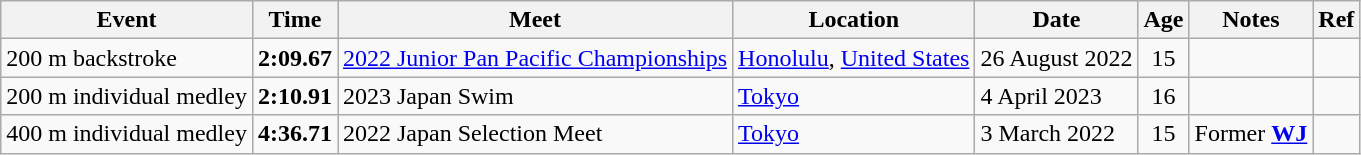<table class="wikitable">
<tr>
<th>Event</th>
<th>Time</th>
<th>Meet</th>
<th>Location</th>
<th>Date</th>
<th>Age</th>
<th>Notes</th>
<th>Ref</th>
</tr>
<tr>
<td>200 m backstroke</td>
<td style="text-align:center;"><strong>2:09.67</strong></td>
<td><a href='#'>2022 Junior Pan Pacific Championships</a></td>
<td><a href='#'>Honolulu</a>, <a href='#'>United States</a></td>
<td>26 August 2022</td>
<td style="text-align:center;">15</td>
<td></td>
<td style="text-align:center;"></td>
</tr>
<tr>
<td>200 m individual medley</td>
<td style="text-align:center;"><strong>2:10.91</strong></td>
<td>2023 Japan Swim</td>
<td><a href='#'>Tokyo</a></td>
<td>4 April 2023</td>
<td style="text-align:center;">16</td>
<td></td>
<td style="text-align:center;"></td>
</tr>
<tr>
<td>400 m individual medley</td>
<td style="text-align:center;"><strong>4:36.71</strong></td>
<td>2022 Japan Selection Meet</td>
<td><a href='#'>Tokyo</a></td>
<td>3 March 2022</td>
<td style="text-align:center;">15</td>
<td>Former <strong><a href='#'>WJ</a></strong></td>
<td style="text-align:center;"></td>
</tr>
</table>
